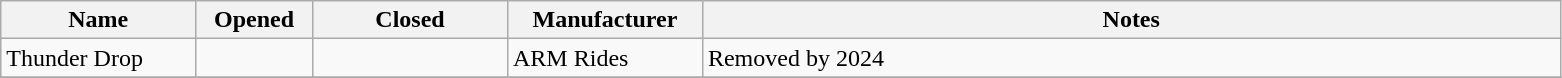<table class="wikitable">
<tr>
<th style="width: 10%;">Name</th>
<th style="width: 6%;">Opened</th>
<th style="width: 10%;">Closed</th>
<th style="width: 10%;">Manufacturer</th>
<th style="width: 44%;">Notes</th>
</tr>
<tr>
<td>Thunder Drop</td>
<td></td>
<td></td>
<td>ARM Rides</td>
<td>Removed by 2024</td>
</tr>
<tr>
</tr>
</table>
